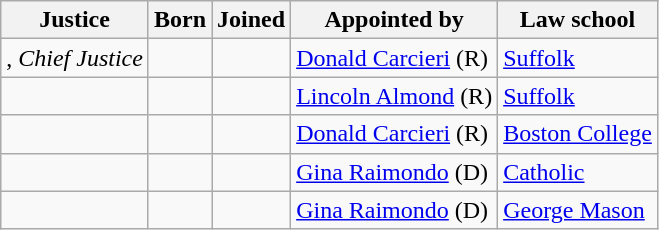<table class="wikitable sortable">
<tr>
<th>Justice</th>
<th>Born</th>
<th>Joined</th>
<th>Appointed by</th>
<th>Law school</th>
</tr>
<tr>
<td>, <em>Chief Justice</em></td>
<td></td>
<td></td>
<td><a href='#'>Donald Carcieri</a> (R)</td>
<td><a href='#'>Suffolk</a></td>
</tr>
<tr>
<td></td>
<td></td>
<td></td>
<td><a href='#'>Lincoln Almond</a> (R)</td>
<td><a href='#'>Suffolk</a></td>
</tr>
<tr>
<td></td>
<td></td>
<td></td>
<td><a href='#'>Donald Carcieri</a> (R)</td>
<td><a href='#'>Boston College</a></td>
</tr>
<tr>
<td></td>
<td></td>
<td></td>
<td><a href='#'>Gina Raimondo</a> (D)</td>
<td><a href='#'>Catholic</a></td>
</tr>
<tr>
<td></td>
<td></td>
<td></td>
<td><a href='#'>Gina Raimondo</a> (D)</td>
<td><a href='#'>George Mason</a></td>
</tr>
</table>
